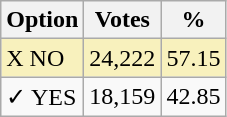<table class="wikitable">
<tr>
<th>Option</th>
<th>Votes</th>
<th>%</th>
</tr>
<tr>
<td style=background:#f8f1bd>X NO</td>
<td style=background:#f8f1bd>24,222</td>
<td style=background:#f8f1bd>57.15</td>
</tr>
<tr>
<td>✓ YES</td>
<td>18,159</td>
<td>42.85</td>
</tr>
</table>
